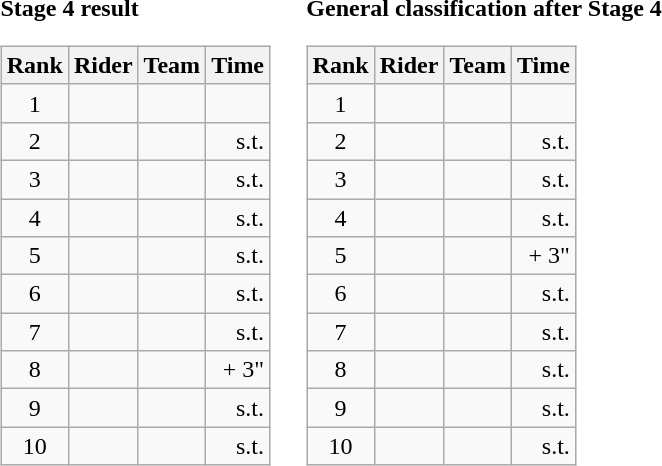<table>
<tr>
<td><strong>Stage 4 result</strong><br><table class="wikitable">
<tr>
<th scope="col">Rank</th>
<th scope="col">Rider</th>
<th scope="col">Team</th>
<th scope="col">Time</th>
</tr>
<tr>
<td style="text-align:center;">1</td>
<td></td>
<td></td>
<td style="text-align:right;"></td>
</tr>
<tr>
<td style="text-align:center;">2</td>
<td></td>
<td></td>
<td style="text-align:right;">s.t.</td>
</tr>
<tr>
<td style="text-align:center;">3</td>
<td></td>
<td></td>
<td style="text-align:right;">s.t.</td>
</tr>
<tr>
<td style="text-align:center;">4</td>
<td></td>
<td></td>
<td style="text-align:right;">s.t.</td>
</tr>
<tr>
<td style="text-align:center;">5</td>
<td></td>
<td></td>
<td style="text-align:right;">s.t.</td>
</tr>
<tr>
<td style="text-align:center;">6</td>
<td></td>
<td></td>
<td style="text-align:right;">s.t.</td>
</tr>
<tr>
<td style="text-align:center;">7</td>
<td></td>
<td></td>
<td style="text-align:right;">s.t.</td>
</tr>
<tr>
<td style="text-align:center;">8</td>
<td></td>
<td></td>
<td style="text-align:right;">+ 3"</td>
</tr>
<tr>
<td style="text-align:center;">9</td>
<td></td>
<td></td>
<td style="text-align:right;">s.t.</td>
</tr>
<tr>
<td style="text-align:center;">10</td>
<td></td>
<td></td>
<td style="text-align:right;">s.t.</td>
</tr>
</table>
</td>
<td></td>
<td><strong>General classification after Stage 4</strong><br><table class="wikitable">
<tr>
<th scope="col">Rank</th>
<th scope="col">Rider</th>
<th scope="col">Team</th>
<th scope="col">Time</th>
</tr>
<tr>
<td style="text-align:center;">1</td>
<td> </td>
<td></td>
<td style="text-align:right;"></td>
</tr>
<tr>
<td style="text-align:center;">2</td>
<td></td>
<td></td>
<td style="text-align:right;">s.t.</td>
</tr>
<tr>
<td style="text-align:center;">3</td>
<td></td>
<td></td>
<td style="text-align:right;">s.t.</td>
</tr>
<tr>
<td style="text-align:center;">4</td>
<td></td>
<td></td>
<td style="text-align:right;">s.t.</td>
</tr>
<tr>
<td style="text-align:center;">5</td>
<td></td>
<td></td>
<td style="text-align:right;">+ 3"</td>
</tr>
<tr>
<td style="text-align:center;">6</td>
<td></td>
<td></td>
<td style="text-align:right;">s.t.</td>
</tr>
<tr>
<td style="text-align:center;">7</td>
<td></td>
<td></td>
<td style="text-align:right;">s.t.</td>
</tr>
<tr>
<td style="text-align:center;">8</td>
<td></td>
<td></td>
<td style="text-align:right;">s.t.</td>
</tr>
<tr>
<td style="text-align:center;">9</td>
<td></td>
<td></td>
<td style="text-align:right;">s.t.</td>
</tr>
<tr>
<td style="text-align:center;">10</td>
<td></td>
<td></td>
<td style="text-align:right;">s.t.</td>
</tr>
</table>
</td>
</tr>
</table>
